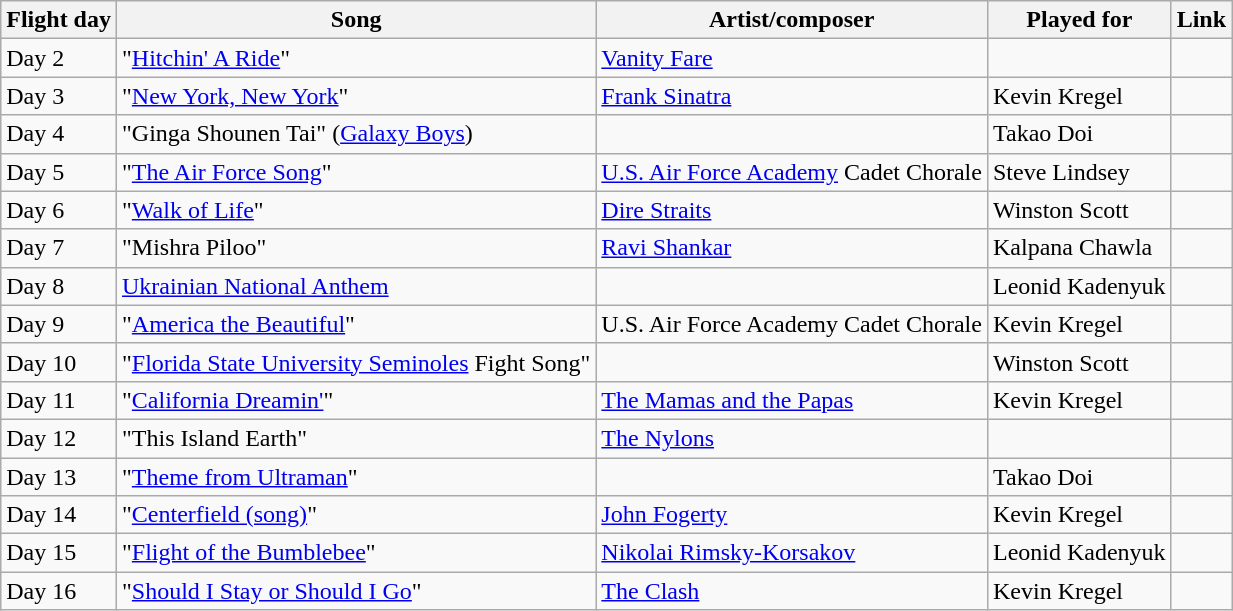<table class="wikitable">
<tr>
<th>Flight day</th>
<th>Song</th>
<th>Artist/composer</th>
<th>Played for</th>
<th>Link</th>
</tr>
<tr>
<td>Day 2</td>
<td>"<a href='#'>Hitchin' A Ride</a>"</td>
<td><a href='#'>Vanity Fare</a></td>
<td></td>
<td></td>
</tr>
<tr>
<td>Day 3</td>
<td>"<a href='#'>New York, New York</a>"</td>
<td><a href='#'>Frank Sinatra</a></td>
<td>Kevin Kregel</td>
<td></td>
</tr>
<tr>
<td>Day 4</td>
<td>"Ginga Shounen Tai" (<a href='#'>Galaxy Boys</a>)</td>
<td></td>
<td>Takao Doi</td>
<td></td>
</tr>
<tr>
<td>Day 5</td>
<td>"<a href='#'>The Air Force Song</a>"</td>
<td><a href='#'>U.S. Air Force Academy</a> Cadet Chorale</td>
<td>Steve Lindsey</td>
<td></td>
</tr>
<tr>
<td>Day 6</td>
<td>"<a href='#'>Walk of Life</a>"</td>
<td><a href='#'>Dire Straits</a></td>
<td>Winston Scott</td>
<td></td>
</tr>
<tr>
<td>Day 7</td>
<td>"Mishra Piloo"</td>
<td><a href='#'>Ravi Shankar</a></td>
<td>Kalpana Chawla</td>
<td></td>
</tr>
<tr>
<td>Day 8</td>
<td><a href='#'>Ukrainian National Anthem</a></td>
<td></td>
<td>Leonid Kadenyuk</td>
<td></td>
</tr>
<tr>
<td>Day 9</td>
<td>"<a href='#'>America the Beautiful</a>"</td>
<td>U.S. Air Force Academy Cadet Chorale</td>
<td>Kevin Kregel</td>
<td></td>
</tr>
<tr>
<td>Day 10</td>
<td>"<a href='#'>Florida State University Seminoles</a> Fight Song"</td>
<td></td>
<td>Winston Scott</td>
<td></td>
</tr>
<tr>
<td>Day 11</td>
<td>"<a href='#'>California Dreamin'</a>"</td>
<td><a href='#'>The Mamas and the Papas</a></td>
<td>Kevin Kregel</td>
<td></td>
</tr>
<tr>
<td>Day 12</td>
<td>"This Island Earth"</td>
<td><a href='#'>The Nylons</a></td>
<td></td>
<td></td>
</tr>
<tr>
<td>Day 13</td>
<td>"<a href='#'>Theme from Ultraman</a>"</td>
<td></td>
<td>Takao Doi</td>
<td></td>
</tr>
<tr>
<td>Day 14</td>
<td>"<a href='#'>Centerfield (song)</a>"</td>
<td><a href='#'>John Fogerty</a></td>
<td>Kevin Kregel</td>
<td></td>
</tr>
<tr>
<td>Day 15</td>
<td>"<a href='#'>Flight of the Bumblebee</a>"</td>
<td><a href='#'>Nikolai Rimsky-Korsakov</a></td>
<td>Leonid Kadenyuk</td>
<td></td>
</tr>
<tr>
<td>Day 16</td>
<td>"<a href='#'>Should I Stay or Should I Go</a>"</td>
<td><a href='#'>The Clash</a></td>
<td>Kevin Kregel</td>
<td></td>
</tr>
</table>
